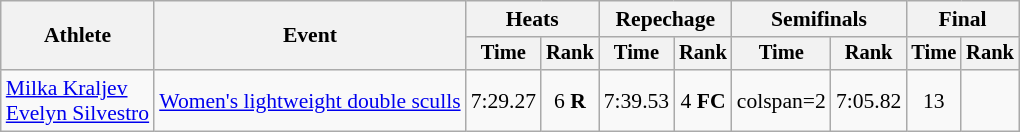<table class="wikitable" style="font-size:90%">
<tr>
<th rowspan="2">Athlete</th>
<th rowspan="2">Event</th>
<th colspan="2">Heats</th>
<th colspan="2">Repechage</th>
<th colspan="2">Semifinals</th>
<th colspan="2">Final</th>
</tr>
<tr style="font-size:95%">
<th>Time</th>
<th>Rank</th>
<th>Time</th>
<th>Rank</th>
<th>Time</th>
<th>Rank</th>
<th>Time</th>
<th>Rank</th>
</tr>
<tr align=center>
<td align=left><a href='#'>Milka Kraljev</a><br><a href='#'>Evelyn Silvestro</a></td>
<td align=left><a href='#'>Women's lightweight double sculls</a></td>
<td>7:29.27</td>
<td>6 <strong>R</strong></td>
<td>7:39.53</td>
<td>4 <strong>FC</strong></td>
<td>colspan=2 </td>
<td>7:05.82</td>
<td>13</td>
</tr>
</table>
